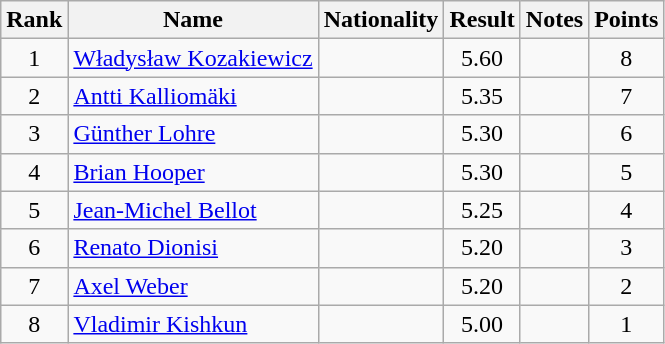<table class="wikitable sortable" style="text-align:center">
<tr>
<th>Rank</th>
<th>Name</th>
<th>Nationality</th>
<th>Result</th>
<th>Notes</th>
<th>Points</th>
</tr>
<tr>
<td>1</td>
<td align=left><a href='#'>Władysław Kozakiewicz</a></td>
<td align=left></td>
<td>5.60</td>
<td></td>
<td>8</td>
</tr>
<tr>
<td>2</td>
<td align=left><a href='#'>Antti Kalliomäki</a></td>
<td align=left></td>
<td>5.35</td>
<td></td>
<td>7</td>
</tr>
<tr>
<td>3</td>
<td align=left><a href='#'>Günther Lohre</a></td>
<td align=left></td>
<td>5.30</td>
<td></td>
<td>6</td>
</tr>
<tr>
<td>4</td>
<td align=left><a href='#'>Brian Hooper</a></td>
<td align=left></td>
<td>5.30</td>
<td></td>
<td>5</td>
</tr>
<tr>
<td>5</td>
<td align=left><a href='#'>Jean-Michel Bellot</a></td>
<td align=left></td>
<td>5.25</td>
<td></td>
<td>4</td>
</tr>
<tr>
<td>6</td>
<td align=left><a href='#'>Renato Dionisi</a></td>
<td align=left></td>
<td>5.20</td>
<td></td>
<td>3</td>
</tr>
<tr>
<td>7</td>
<td align=left><a href='#'>Axel Weber</a></td>
<td align=left></td>
<td>5.20</td>
<td></td>
<td>2</td>
</tr>
<tr>
<td>8</td>
<td align=left><a href='#'>Vladimir Kishkun</a></td>
<td align=left></td>
<td>5.00</td>
<td></td>
<td>1</td>
</tr>
</table>
